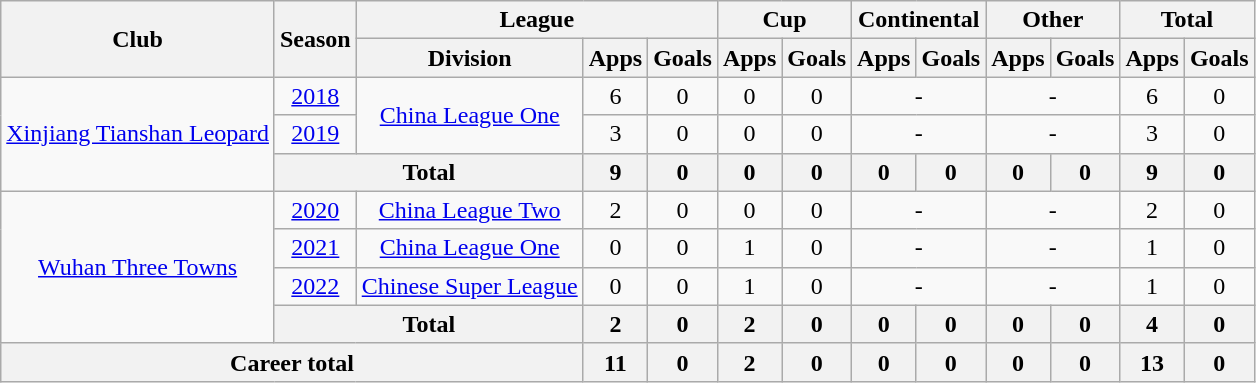<table class="wikitable" style="text-align: center">
<tr>
<th rowspan="2">Club</th>
<th rowspan="2">Season</th>
<th colspan="3">League</th>
<th colspan="2">Cup</th>
<th colspan="2">Continental</th>
<th colspan="2">Other</th>
<th colspan="2">Total</th>
</tr>
<tr>
<th>Division</th>
<th>Apps</th>
<th>Goals</th>
<th>Apps</th>
<th>Goals</th>
<th>Apps</th>
<th>Goals</th>
<th>Apps</th>
<th>Goals</th>
<th>Apps</th>
<th>Goals</th>
</tr>
<tr>
<td rowspan="3"><a href='#'>Xinjiang Tianshan Leopard</a></td>
<td><a href='#'>2018</a></td>
<td rowspan="2"><a href='#'>China League One</a></td>
<td>6</td>
<td>0</td>
<td>0</td>
<td>0</td>
<td colspan="2">-</td>
<td colspan="2">-</td>
<td>6</td>
<td>0</td>
</tr>
<tr>
<td><a href='#'>2019</a></td>
<td>3</td>
<td>0</td>
<td>0</td>
<td>0</td>
<td colspan="2">-</td>
<td colspan="2">-</td>
<td>3</td>
<td>0</td>
</tr>
<tr>
<th colspan=2>Total</th>
<th>9</th>
<th>0</th>
<th>0</th>
<th>0</th>
<th>0</th>
<th>0</th>
<th>0</th>
<th>0</th>
<th>9</th>
<th>0</th>
</tr>
<tr>
<td rowspan="4"><a href='#'>Wuhan Three Towns</a></td>
<td><a href='#'>2020</a></td>
<td><a href='#'>China League Two</a></td>
<td>2</td>
<td>0</td>
<td>0</td>
<td>0</td>
<td colspan="2">-</td>
<td colspan="2">-</td>
<td>2</td>
<td>0</td>
</tr>
<tr>
<td><a href='#'>2021</a></td>
<td><a href='#'>China League One</a></td>
<td>0</td>
<td>0</td>
<td>1</td>
<td>0</td>
<td colspan="2">-</td>
<td colspan="2">-</td>
<td>1</td>
<td>0</td>
</tr>
<tr>
<td><a href='#'>2022</a></td>
<td><a href='#'>Chinese Super League</a></td>
<td>0</td>
<td>0</td>
<td>1</td>
<td>0</td>
<td colspan="2">-</td>
<td colspan="2">-</td>
<td>1</td>
<td>0</td>
</tr>
<tr>
<th colspan=2>Total</th>
<th>2</th>
<th>0</th>
<th>2</th>
<th>0</th>
<th>0</th>
<th>0</th>
<th>0</th>
<th>0</th>
<th>4</th>
<th>0</th>
</tr>
<tr>
<th colspan=3>Career total</th>
<th>11</th>
<th>0</th>
<th>2</th>
<th>0</th>
<th>0</th>
<th>0</th>
<th>0</th>
<th>0</th>
<th>13</th>
<th>0</th>
</tr>
</table>
